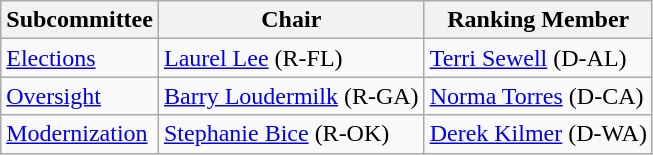<table class="wikitable">
<tr>
<th>Subcommittee</th>
<th>Chair</th>
<th>Ranking Member</th>
</tr>
<tr>
<td><a href='#'>Elections</a></td>
<td><a href='#'>Laurel Lee</a> (R-FL)</td>
<td><a href='#'>Terri Sewell</a> (D-AL)</td>
</tr>
<tr>
<td><a href='#'>Oversight</a></td>
<td><a href='#'>Barry Loudermilk</a> (R-GA)</td>
<td><a href='#'>Norma Torres</a> (D-CA)</td>
</tr>
<tr>
<td><a href='#'>Modernization</a></td>
<td><a href='#'>Stephanie Bice</a> (R-OK)</td>
<td><a href='#'>Derek Kilmer</a> (D-WA)</td>
</tr>
</table>
